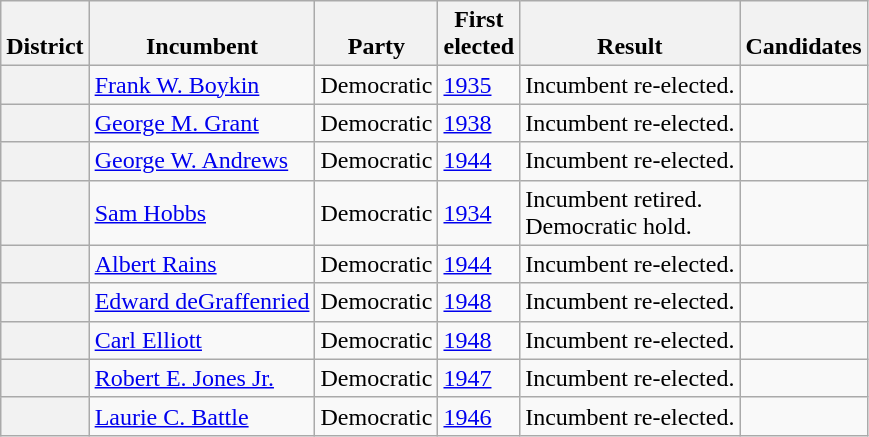<table class=wikitable>
<tr valign=bottom>
<th>District</th>
<th>Incumbent</th>
<th>Party</th>
<th>First<br>elected</th>
<th>Result</th>
<th>Candidates</th>
</tr>
<tr>
<th></th>
<td><a href='#'>Frank W. Boykin</a></td>
<td>Democratic</td>
<td><a href='#'>1935 </a></td>
<td>Incumbent re-elected.</td>
<td nowrap></td>
</tr>
<tr>
<th></th>
<td><a href='#'>George M. Grant</a></td>
<td>Democratic</td>
<td><a href='#'>1938</a></td>
<td>Incumbent re-elected.</td>
<td nowrap></td>
</tr>
<tr>
<th></th>
<td><a href='#'>George W. Andrews</a></td>
<td>Democratic</td>
<td><a href='#'>1944</a></td>
<td>Incumbent re-elected.</td>
<td nowrap></td>
</tr>
<tr>
<th></th>
<td><a href='#'>Sam Hobbs</a></td>
<td>Democratic</td>
<td><a href='#'>1934</a></td>
<td>Incumbent retired.<br>Democratic hold.</td>
<td nowrap></td>
</tr>
<tr>
<th></th>
<td><a href='#'>Albert Rains</a></td>
<td>Democratic</td>
<td><a href='#'>1944</a></td>
<td>Incumbent re-elected.</td>
<td nowrap></td>
</tr>
<tr>
<th></th>
<td><a href='#'>Edward deGraffenried</a></td>
<td>Democratic</td>
<td><a href='#'>1948</a></td>
<td>Incumbent re-elected.</td>
<td nowrap></td>
</tr>
<tr>
<th></th>
<td><a href='#'>Carl Elliott</a></td>
<td>Democratic</td>
<td><a href='#'>1948</a></td>
<td>Incumbent re-elected.</td>
<td nowrap></td>
</tr>
<tr>
<th></th>
<td><a href='#'>Robert E. Jones Jr.</a></td>
<td>Democratic</td>
<td><a href='#'>1947 </a></td>
<td>Incumbent re-elected.</td>
<td nowrap></td>
</tr>
<tr>
<th></th>
<td><a href='#'>Laurie C. Battle</a></td>
<td>Democratic</td>
<td><a href='#'>1946</a></td>
<td>Incumbent re-elected.</td>
<td nowrap></td>
</tr>
</table>
